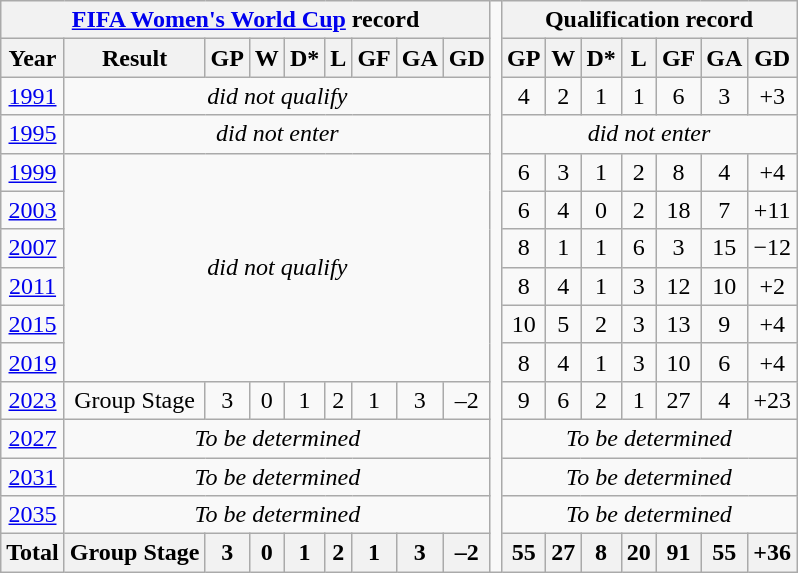<table class="wikitable" style="text-align: center;">
<tr>
<th colspan=9><a href='#'>FIFA Women's World Cup</a> record</th>
<td rowspan=15></td>
<th colspan=7>Qualification record</th>
</tr>
<tr>
<th>Year</th>
<th>Result</th>
<th>GP</th>
<th>W</th>
<th>D*</th>
<th>L</th>
<th>GF</th>
<th>GA</th>
<th>GD</th>
<th>GP</th>
<th>W</th>
<th>D*</th>
<th>L</th>
<th>GF</th>
<th>GA</th>
<th>GD</th>
</tr>
<tr>
<td> <a href='#'>1991</a></td>
<td colspan=8><em>did not qualify</em></td>
<td>4</td>
<td>2</td>
<td>1</td>
<td>1</td>
<td>6</td>
<td>3</td>
<td>+3</td>
</tr>
<tr>
<td> <a href='#'>1995</a></td>
<td colspan=8><em>did not enter</em></td>
<td colspan=7><em>did not enter</em></td>
</tr>
<tr>
<td> <a href='#'>1999</a></td>
<td colspan=8 rowspan=6><em>did not qualify</em></td>
<td>6</td>
<td>3</td>
<td>1</td>
<td>2</td>
<td>8</td>
<td>4</td>
<td>+4</td>
</tr>
<tr>
<td> <a href='#'>2003</a></td>
<td>6</td>
<td>4</td>
<td>0</td>
<td>2</td>
<td>18</td>
<td>7</td>
<td>+11</td>
</tr>
<tr>
<td> <a href='#'>2007</a></td>
<td>8</td>
<td>1</td>
<td>1</td>
<td>6</td>
<td>3</td>
<td>15</td>
<td>−12</td>
</tr>
<tr>
<td> <a href='#'>2011</a></td>
<td>8</td>
<td>4</td>
<td>1</td>
<td>3</td>
<td>12</td>
<td>10</td>
<td>+2</td>
</tr>
<tr>
<td> <a href='#'>2015</a></td>
<td>10</td>
<td>5</td>
<td>2</td>
<td>3</td>
<td>13</td>
<td>9</td>
<td>+4</td>
</tr>
<tr>
<td> <a href='#'>2019</a></td>
<td>8</td>
<td>4</td>
<td>1</td>
<td>3</td>
<td>10</td>
<td>6</td>
<td>+4</td>
</tr>
<tr>
<td> <a href='#'>2023</a></td>
<td>Group Stage</td>
<td>3</td>
<td>0</td>
<td>1</td>
<td>2</td>
<td>1</td>
<td>3</td>
<td>–2</td>
<td>9</td>
<td>6</td>
<td>2</td>
<td>1</td>
<td>27</td>
<td>4</td>
<td>+23</td>
</tr>
<tr>
<td> <a href='#'>2027</a></td>
<td colspan=8><em>To be determined</em></td>
<td colspan=7><em>To be determined</em></td>
</tr>
<tr>
<td> <a href='#'>2031</a></td>
<td colspan=8><em>To be determined</em></td>
<td colspan=7><em>To be determined</em></td>
</tr>
<tr>
<td> <a href='#'>2035</a></td>
<td colspan=8><em>To be determined</em></td>
<td colspan=7><em>To be determined</em></td>
</tr>
<tr>
<th>Total</th>
<th>Group Stage</th>
<th>3</th>
<th>0</th>
<th>1</th>
<th>2</th>
<th>1</th>
<th>3</th>
<th>–2</th>
<th>55</th>
<th>27</th>
<th>8</th>
<th>20</th>
<th>91</th>
<th>55</th>
<th>+36</th>
</tr>
</table>
